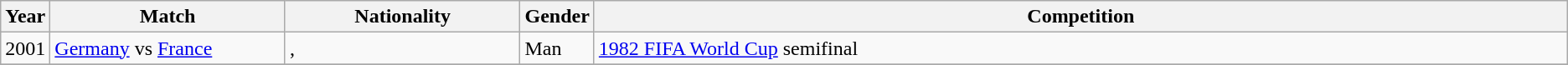<table class="wikitable sortable" style="text-align: centre;">
<tr>
<th style="width:1%;">Year</th>
<th style="width:15%;">Match</th>
<th style="width:15%;">Nationality</th>
<th style="width:1%;">Gender</th>
<th class="unsortable">Competition</th>
</tr>
<tr>
<td>2001</td>
<td scope=row style=text-align:left><a href='#'>Germany</a> vs <a href='#'>France</a></td>
<td align="left">, </td>
<td>Man</td>
<td><a href='#'>1982 FIFA World Cup</a> semifinal</td>
</tr>
<tr>
</tr>
</table>
